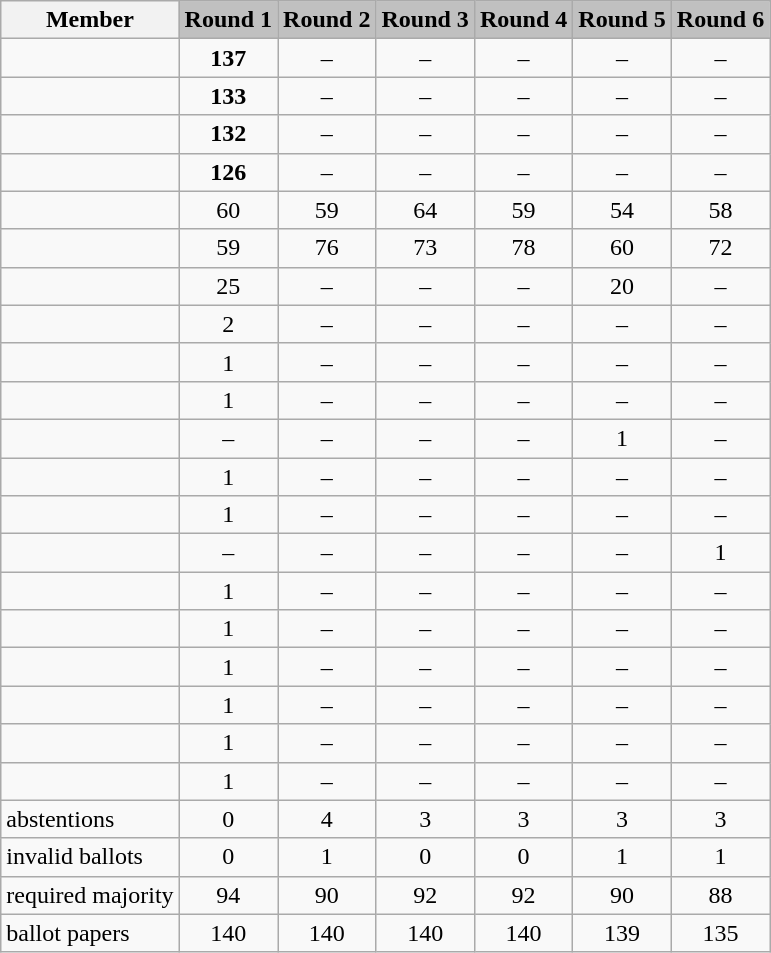<table class="wikitable collapsible">
<tr>
<th>Member</th>
<td style="background:silver;"><strong>Round 1</strong></td>
<td style="background:silver;"><strong>Round 2</strong></td>
<td style="background:silver;"><strong>Round 3</strong></td>
<td style="background:silver;"><strong>Round 4</strong></td>
<td style="background:silver;"><strong>Round 5</strong></td>
<td style="background:silver;"><strong>Round 6</strong></td>
</tr>
<tr>
<td></td>
<td style="text-align:center;"><strong>137</strong></td>
<td style="text-align:center;">–</td>
<td style="text-align:center;">–</td>
<td style="text-align:center;">–</td>
<td style="text-align:center;">–</td>
<td style="text-align:center;">–</td>
</tr>
<tr>
<td></td>
<td style="text-align:center;"><strong>133</strong></td>
<td style="text-align:center;">–</td>
<td style="text-align:center;">–</td>
<td style="text-align:center;">–</td>
<td style="text-align:center;">–</td>
<td style="text-align:center;">–</td>
</tr>
<tr>
<td></td>
<td style="text-align:center;"><strong>132</strong></td>
<td style="text-align:center;">–</td>
<td style="text-align:center;">–</td>
<td style="text-align:center;">–</td>
<td style="text-align:center;">–</td>
<td style="text-align:center;">–</td>
</tr>
<tr>
<td></td>
<td style="text-align:center;"><strong>126</strong></td>
<td style="text-align:center;">–</td>
<td style="text-align:center;">–</td>
<td style="text-align:center;">–</td>
<td style="text-align:center;">–</td>
<td style="text-align:center;">–</td>
</tr>
<tr>
<td></td>
<td style="text-align:center;">60</td>
<td style="text-align:center;">59</td>
<td style="text-align:center;">64</td>
<td style="text-align:center;">59</td>
<td style="text-align:center;">54</td>
<td style="text-align:center;">58</td>
</tr>
<tr>
<td></td>
<td style="text-align:center;">59</td>
<td style="text-align:center;">76</td>
<td style="text-align:center;">73</td>
<td style="text-align:center;">78</td>
<td style="text-align:center;">60</td>
<td style="text-align:center;">72</td>
</tr>
<tr>
<td></td>
<td style="text-align:center;">25</td>
<td style="text-align:center;">–</td>
<td style="text-align:center;">–</td>
<td style="text-align:center;">–</td>
<td style="text-align:center;">20</td>
<td style="text-align:center;">–</td>
</tr>
<tr>
<td></td>
<td style="text-align:center;">2</td>
<td style="text-align:center;">–</td>
<td style="text-align:center;">–</td>
<td style="text-align:center;">–</td>
<td style="text-align:center;">–</td>
<td style="text-align:center;">–</td>
</tr>
<tr>
<td></td>
<td style="text-align:center;">1</td>
<td style="text-align:center;">–</td>
<td style="text-align:center;">–</td>
<td style="text-align:center;">–</td>
<td style="text-align:center;">–</td>
<td style="text-align:center;">–</td>
</tr>
<tr>
<td></td>
<td style="text-align:center;">1</td>
<td style="text-align:center;">–</td>
<td style="text-align:center;">–</td>
<td style="text-align:center;">–</td>
<td style="text-align:center;">–</td>
<td style="text-align:center;">–</td>
</tr>
<tr>
<td></td>
<td style="text-align:center;">–</td>
<td style="text-align:center;">–</td>
<td style="text-align:center;">–</td>
<td style="text-align:center;">–</td>
<td style="text-align:center;">1</td>
<td style="text-align:center;">–</td>
</tr>
<tr>
<td></td>
<td style="text-align:center;">1</td>
<td style="text-align:center;">–</td>
<td style="text-align:center;">–</td>
<td style="text-align:center;">–</td>
<td style="text-align:center;">–</td>
<td style="text-align:center;">–</td>
</tr>
<tr>
<td></td>
<td style="text-align:center;">1</td>
<td style="text-align:center;">–</td>
<td style="text-align:center;">–</td>
<td style="text-align:center;">–</td>
<td style="text-align:center;">–</td>
<td style="text-align:center;">–</td>
</tr>
<tr>
<td></td>
<td style="text-align:center;">–</td>
<td style="text-align:center;">–</td>
<td style="text-align:center;">–</td>
<td style="text-align:center;">–</td>
<td style="text-align:center;">–</td>
<td style="text-align:center;">1</td>
</tr>
<tr>
<td></td>
<td style="text-align:center;">1</td>
<td style="text-align:center;">–</td>
<td style="text-align:center;">–</td>
<td style="text-align:center;">–</td>
<td style="text-align:center;">–</td>
<td style="text-align:center;">–</td>
</tr>
<tr>
<td></td>
<td style="text-align:center;">1</td>
<td style="text-align:center;">–</td>
<td style="text-align:center;">–</td>
<td style="text-align:center;">–</td>
<td style="text-align:center;">–</td>
<td style="text-align:center;">–</td>
</tr>
<tr>
<td></td>
<td style="text-align:center;">1</td>
<td style="text-align:center;">–</td>
<td style="text-align:center;">–</td>
<td style="text-align:center;">–</td>
<td style="text-align:center;">–</td>
<td style="text-align:center;">–</td>
</tr>
<tr>
<td></td>
<td style="text-align:center;">1</td>
<td style="text-align:center;">–</td>
<td style="text-align:center;">–</td>
<td style="text-align:center;">–</td>
<td style="text-align:center;">–</td>
<td style="text-align:center;">–</td>
</tr>
<tr>
<td></td>
<td style="text-align:center;">1</td>
<td style="text-align:center;">–</td>
<td style="text-align:center;">–</td>
<td style="text-align:center;">–</td>
<td style="text-align:center;">–</td>
<td style="text-align:center;">–</td>
</tr>
<tr>
<td></td>
<td style="text-align:center;">1</td>
<td style="text-align:center;">–</td>
<td style="text-align:center;">–</td>
<td style="text-align:center;">–</td>
<td style="text-align:center;">–</td>
<td style="text-align:center;">–</td>
</tr>
<tr>
<td>abstentions</td>
<td style="text-align:center;">0</td>
<td style="text-align:center;">4</td>
<td style="text-align:center;">3</td>
<td style="text-align:center;">3</td>
<td style="text-align:center;">3</td>
<td style="text-align:center;">3</td>
</tr>
<tr>
<td>invalid ballots</td>
<td style="text-align:center;">0</td>
<td style="text-align:center;">1</td>
<td style="text-align:center;">0</td>
<td style="text-align:center;">0</td>
<td style="text-align:center;">1</td>
<td style="text-align:center;">1</td>
</tr>
<tr>
<td>required majority</td>
<td style="text-align:center;">94</td>
<td style="text-align:center;">90</td>
<td style="text-align:center;">92</td>
<td style="text-align:center;">92</td>
<td style="text-align:center;">90</td>
<td style="text-align:center;">88</td>
</tr>
<tr>
<td>ballot papers</td>
<td style="text-align:center;">140</td>
<td style="text-align:center;">140</td>
<td style="text-align:center;">140</td>
<td style="text-align:center;">140</td>
<td style="text-align:center;">139</td>
<td style="text-align:center;">135</td>
</tr>
</table>
